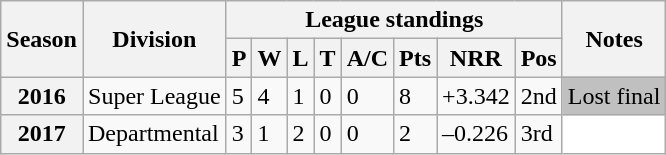<table class="wikitable sortable">
<tr>
<th scope="col" rowspan="2">Season</th>
<th scope="col" rowspan="2">Division</th>
<th scope="col" colspan="8">League standings</th>
<th scope="col" rowspan="2">Notes</th>
</tr>
<tr>
<th scope="col">P</th>
<th scope="col">W</th>
<th scope="col">L</th>
<th scope="col">T</th>
<th scope="col">A/C</th>
<th scope="col">Pts</th>
<th scope="col">NRR</th>
<th scope="col">Pos</th>
</tr>
<tr>
<th scope="row">2016</th>
<td>Super League</td>
<td>5</td>
<td>4</td>
<td>1</td>
<td>0</td>
<td>0</td>
<td>8</td>
<td>+3.342</td>
<td>2nd</td>
<td style="background: silver;">Lost final</td>
</tr>
<tr>
<th scope="row">2017</th>
<td>Departmental</td>
<td>3</td>
<td>1</td>
<td>2</td>
<td>0</td>
<td>0</td>
<td>2</td>
<td>–0.226</td>
<td>3rd</td>
<td style="background: white;"></td>
</tr>
</table>
